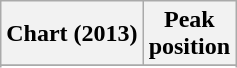<table class="wikitable sortable">
<tr>
<th>Chart (2013)</th>
<th>Peak<br>position</th>
</tr>
<tr>
</tr>
<tr>
</tr>
<tr>
</tr>
<tr>
</tr>
</table>
